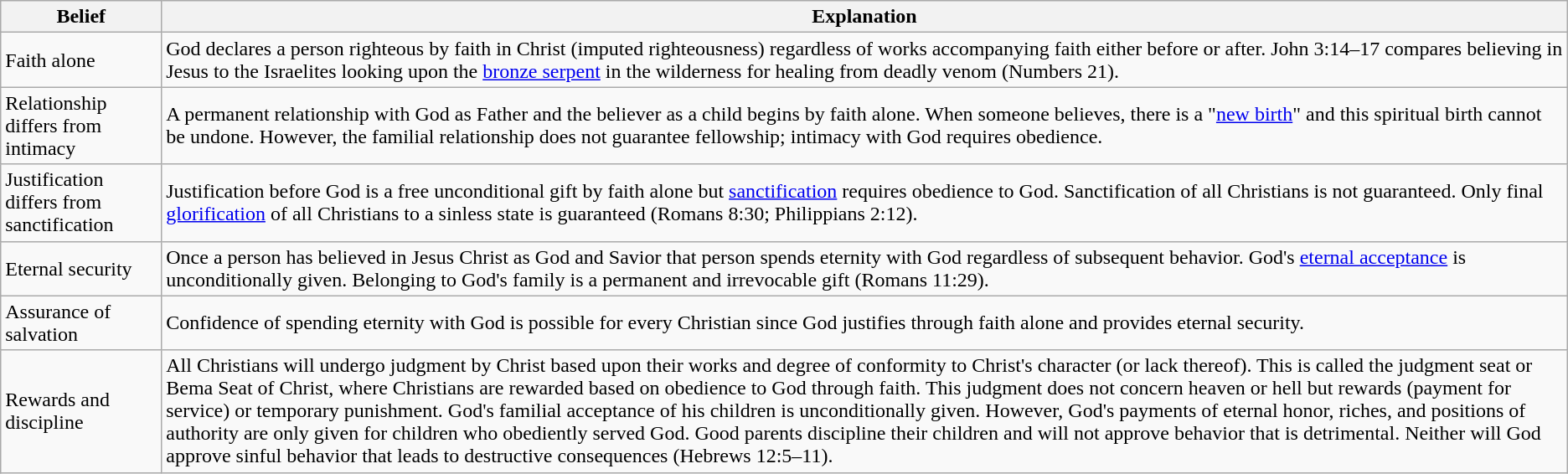<table class="wikitable">
<tr>
<th>Belief</th>
<th>Explanation</th>
</tr>
<tr>
<td>Faith alone</td>
<td>God declares a person righteous by faith in Christ (imputed righteousness) regardless of works accompanying faith either before or after. John 3:14–17 compares believing in Jesus to the Israelites looking upon the <a href='#'>bronze serpent</a> in the wilderness for healing from deadly venom (Numbers 21).</td>
</tr>
<tr>
<td>Relationship differs from intimacy</td>
<td>A permanent relationship with God as Father and the believer as a child begins by faith alone. When someone believes, there is a "<a href='#'>new birth</a>" and this spiritual birth cannot be undone. However, the familial relationship does not guarantee fellowship; intimacy with God requires obedience.</td>
</tr>
<tr>
<td>Justification differs from sanctification</td>
<td>Justification before God is a free unconditional gift by faith alone but <a href='#'>sanctification</a> requires obedience to God. Sanctification of all Christians is not guaranteed. Only final <a href='#'>glorification</a> of all Christians to a sinless state is guaranteed (Romans 8:30; Philippians 2:12).</td>
</tr>
<tr>
<td>Eternal security</td>
<td>Once a person has believed in Jesus Christ as God and Savior that person spends eternity with God regardless of subsequent behavior. God's <a href='#'>eternal acceptance</a> is unconditionally given. Belonging to God's family is a permanent and irrevocable gift (Romans 11:29).</td>
</tr>
<tr>
<td>Assurance of salvation</td>
<td>Confidence of spending eternity with God is possible for every Christian since God justifies through faith alone and provides eternal security.</td>
</tr>
<tr>
<td>Rewards and discipline</td>
<td>All Christians will undergo judgment by Christ based upon their works and degree of conformity to Christ's character (or lack thereof). This is called the judgment seat or Bema Seat of Christ, where Christians are rewarded based on obedience to God through faith. This judgment does not concern heaven or hell but rewards (payment for service) or temporary punishment. God's familial acceptance of his children is unconditionally given. However, God's payments of eternal honor, riches, and positions of authority are only given for children who obediently served God.  Good parents discipline their children and will not approve behavior that is detrimental. Neither will God approve sinful behavior that leads to destructive consequences (Hebrews 12:5–11).</td>
</tr>
</table>
